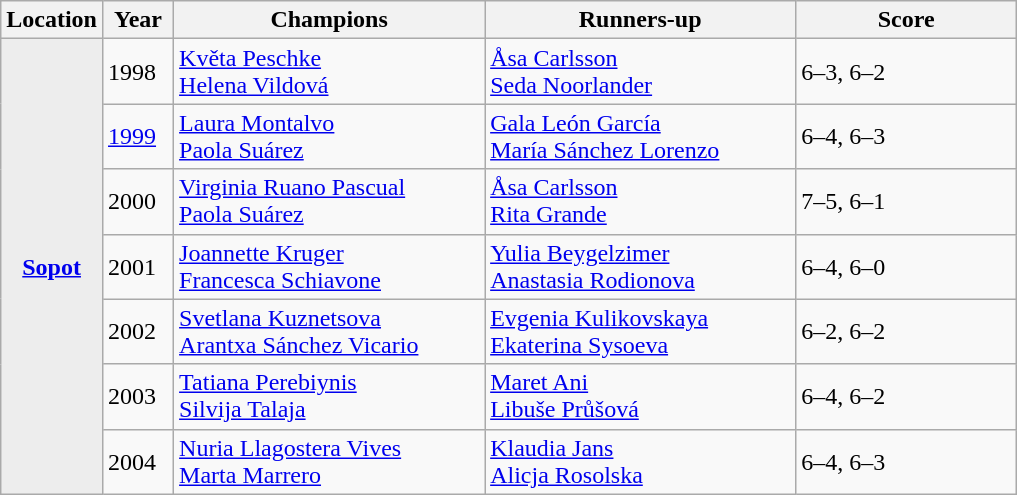<table class="wikitable">
<tr>
<th>Location</th>
<th style="width:40px">Year</th>
<th style="width:200px">Champions</th>
<th style="width:200px">Runners-up</th>
<th style="width:140px" class="unsortable">Score</th>
</tr>
<tr>
<th rowspan="7" style="background:#ededed"><a href='#'>Sopot</a></th>
<td>1998</td>
<td> <a href='#'>Květa Peschke</a> <br>   <a href='#'>Helena Vildová</a></td>
<td> <a href='#'>Åsa Carlsson</a> <br>   <a href='#'>Seda Noorlander</a></td>
<td>6–3, 6–2</td>
</tr>
<tr>
<td><a href='#'>1999</a></td>
<td> <a href='#'>Laura Montalvo</a> <br>   <a href='#'>Paola Suárez</a></td>
<td> <a href='#'>Gala León García</a> <br>   <a href='#'>María Sánchez Lorenzo</a></td>
<td>6–4, 6–3</td>
</tr>
<tr>
<td>2000</td>
<td> <a href='#'>Virginia Ruano Pascual</a> <br>   <a href='#'>Paola Suárez</a></td>
<td> <a href='#'>Åsa Carlsson</a> <br>   <a href='#'>Rita Grande</a></td>
<td>7–5, 6–1</td>
</tr>
<tr>
<td>2001</td>
<td> <a href='#'>Joannette Kruger</a> <br>   <a href='#'>Francesca Schiavone</a></td>
<td> <a href='#'>Yulia Beygelzimer</a> <br>   <a href='#'>Anastasia Rodionova</a></td>
<td>6–4, 6–0</td>
</tr>
<tr>
<td>2002</td>
<td> <a href='#'>Svetlana Kuznetsova</a> <br>   <a href='#'>Arantxa Sánchez Vicario</a></td>
<td> <a href='#'>Evgenia Kulikovskaya</a> <br>   <a href='#'>Ekaterina Sysoeva</a></td>
<td>6–2, 6–2</td>
</tr>
<tr>
<td>2003</td>
<td> <a href='#'>Tatiana Perebiynis</a> <br>   <a href='#'>Silvija Talaja</a></td>
<td> <a href='#'>Maret Ani</a> <br>   <a href='#'>Libuše Průšová</a></td>
<td>6–4, 6–2</td>
</tr>
<tr>
<td>2004</td>
<td> <a href='#'>Nuria Llagostera Vives</a> <br>   <a href='#'>Marta Marrero</a></td>
<td> <a href='#'>Klaudia Jans</a> <br>   <a href='#'>Alicja Rosolska</a></td>
<td>6–4, 6–3</td>
</tr>
</table>
